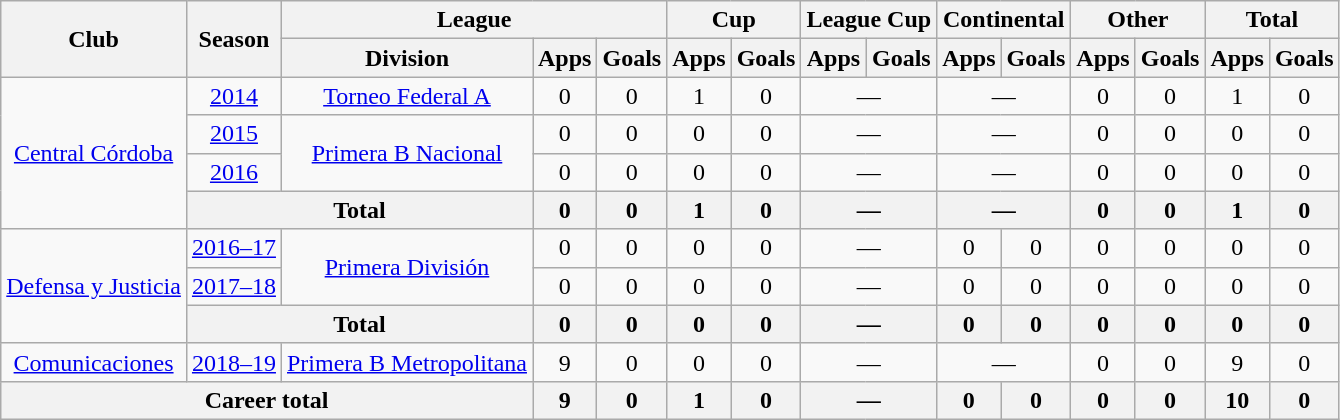<table class="wikitable" style="text-align:center">
<tr>
<th rowspan="2">Club</th>
<th rowspan="2">Season</th>
<th colspan="3">League</th>
<th colspan="2">Cup</th>
<th colspan="2">League Cup</th>
<th colspan="2">Continental</th>
<th colspan="2">Other</th>
<th colspan="2">Total</th>
</tr>
<tr>
<th>Division</th>
<th>Apps</th>
<th>Goals</th>
<th>Apps</th>
<th>Goals</th>
<th>Apps</th>
<th>Goals</th>
<th>Apps</th>
<th>Goals</th>
<th>Apps</th>
<th>Goals</th>
<th>Apps</th>
<th>Goals</th>
</tr>
<tr>
<td rowspan="4"><a href='#'>Central Córdoba</a></td>
<td><a href='#'>2014</a></td>
<td rowspan="1"><a href='#'>Torneo Federal A</a></td>
<td>0</td>
<td>0</td>
<td>1</td>
<td>0</td>
<td colspan="2">—</td>
<td colspan="2">—</td>
<td>0</td>
<td>0</td>
<td>1</td>
<td>0</td>
</tr>
<tr>
<td><a href='#'>2015</a></td>
<td rowspan="2"><a href='#'>Primera B Nacional</a></td>
<td>0</td>
<td>0</td>
<td>0</td>
<td>0</td>
<td colspan="2">—</td>
<td colspan="2">—</td>
<td>0</td>
<td>0</td>
<td>0</td>
<td>0</td>
</tr>
<tr>
<td><a href='#'>2016</a></td>
<td>0</td>
<td>0</td>
<td>0</td>
<td>0</td>
<td colspan="2">—</td>
<td colspan="2">—</td>
<td>0</td>
<td>0</td>
<td>0</td>
<td>0</td>
</tr>
<tr>
<th colspan="2">Total</th>
<th>0</th>
<th>0</th>
<th>1</th>
<th>0</th>
<th colspan="2">—</th>
<th colspan="2">—</th>
<th>0</th>
<th>0</th>
<th>1</th>
<th>0</th>
</tr>
<tr>
<td rowspan="3"><a href='#'>Defensa y Justicia</a></td>
<td><a href='#'>2016–17</a></td>
<td rowspan="2"><a href='#'>Primera División</a></td>
<td>0</td>
<td>0</td>
<td>0</td>
<td>0</td>
<td colspan="2">—</td>
<td>0</td>
<td>0</td>
<td>0</td>
<td>0</td>
<td>0</td>
<td>0</td>
</tr>
<tr>
<td><a href='#'>2017–18</a></td>
<td>0</td>
<td>0</td>
<td>0</td>
<td>0</td>
<td colspan="2">—</td>
<td>0</td>
<td>0</td>
<td>0</td>
<td>0</td>
<td>0</td>
<td>0</td>
</tr>
<tr>
<th colspan="2">Total</th>
<th>0</th>
<th>0</th>
<th>0</th>
<th>0</th>
<th colspan="2">—</th>
<th>0</th>
<th>0</th>
<th>0</th>
<th>0</th>
<th>0</th>
<th>0</th>
</tr>
<tr>
<td rowspan="1"><a href='#'>Comunicaciones</a></td>
<td><a href='#'>2018–19</a></td>
<td rowspan="1"><a href='#'>Primera B Metropolitana</a></td>
<td>9</td>
<td>0</td>
<td>0</td>
<td>0</td>
<td colspan="2">—</td>
<td colspan="2">—</td>
<td>0</td>
<td>0</td>
<td>9</td>
<td>0</td>
</tr>
<tr>
<th colspan="3">Career total</th>
<th>9</th>
<th>0</th>
<th>1</th>
<th>0</th>
<th colspan="2">—</th>
<th>0</th>
<th>0</th>
<th>0</th>
<th>0</th>
<th>10</th>
<th>0</th>
</tr>
</table>
